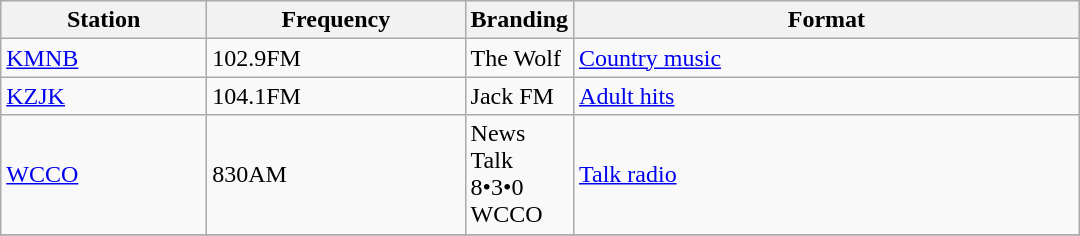<table class="wikitable sortable" style="width:45em;">
<tr>
<th style="width:20%">Station</th>
<th style="width:25%">Frequency</th>
<th style="width:5%">Branding</th>
<th style="width:50%">Format</th>
</tr>
<tr>
<td><a href='#'>KMNB</a></td>
<td>102.9FM</td>
<td>The Wolf</td>
<td><a href='#'>Country music</a></td>
</tr>
<tr>
<td><a href='#'>KZJK</a></td>
<td>104.1FM</td>
<td>Jack FM</td>
<td><a href='#'>Adult hits</a></td>
</tr>
<tr>
<td><a href='#'>WCCO</a></td>
<td>830AM</td>
<td>News Talk 8•3•0 WCCO</td>
<td><a href='#'>Talk radio</a></td>
</tr>
<tr>
</tr>
</table>
